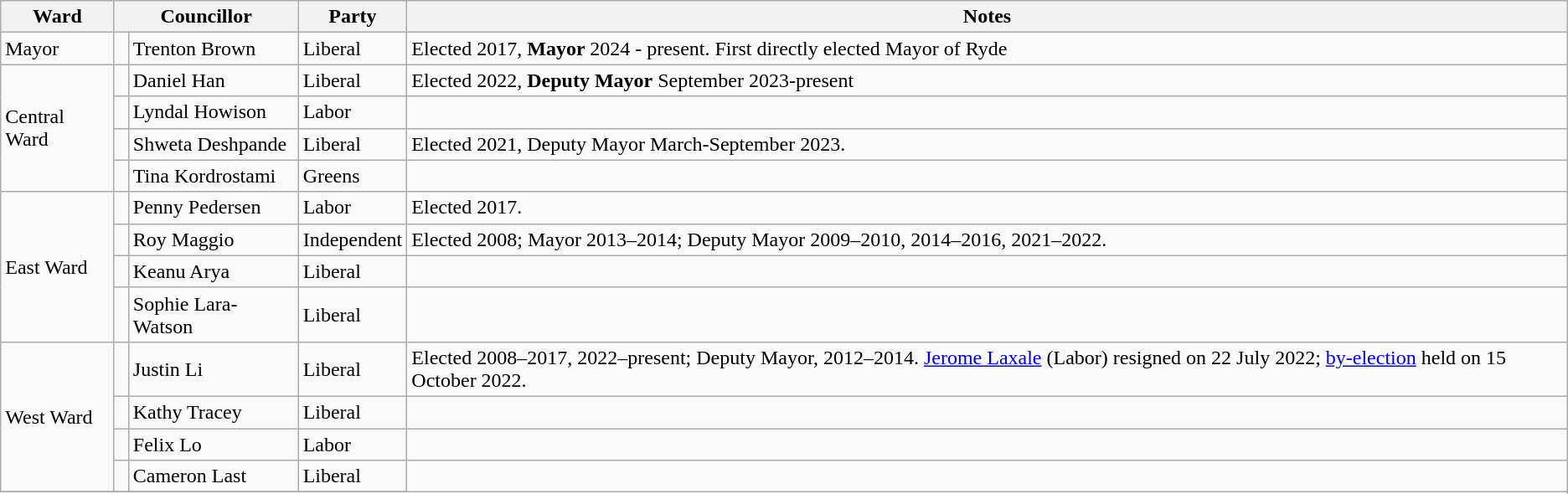<table class="wikitable">
<tr>
<th>Ward</th>
<th colspan="2">Councillor</th>
<th>Party</th>
<th>Notes</th>
</tr>
<tr>
<td>Mayor</td>
<td></td>
<td>Trenton Brown</td>
<td>Liberal</td>
<td>Elected 2017, <strong>Mayor </strong>  2024 - present. First directly elected Mayor of Ryde </td>
</tr>
<tr>
<td rowspan="4">Central Ward</td>
<td> </td>
<td>Daniel Han</td>
<td>Liberal</td>
<td>Elected 2022, <strong>Deputy Mayor</strong> September 2023-present </td>
</tr>
<tr>
<td> </td>
<td>Lyndal Howison</td>
<td>Labor</td>
</tr>
<tr>
<td> </td>
<td>Shweta Deshpande</td>
<td>Liberal</td>
<td>Elected 2021, Deputy Mayor March-September 2023.</td>
</tr>
<tr>
<td> </td>
<td>Tina Kordrostami</td>
<td>Greens</td>
</tr>
<tr>
<td rowspan="4">East Ward</td>
<td> </td>
<td>Penny Pedersen</td>
<td>Labor</td>
<td>Elected 2017.</td>
</tr>
<tr>
<td> </td>
<td>Roy Maggio</td>
<td>Independent</td>
<td>Elected 2008; Mayor 2013–2014; Deputy Mayor 2009–2010, 2014–2016, 2021–2022.</td>
</tr>
<tr>
<td> </td>
<td>Keanu Arya</td>
<td>Liberal</td>
<td></td>
</tr>
<tr>
<td> </td>
<td>Sophie Lara-Watson</td>
<td>Liberal</td>
<td></td>
</tr>
<tr>
<td rowspan="4">West Ward</td>
<td> </td>
<td>Justin Li</td>
<td>Liberal</td>
<td>Elected 2008–2017, 2022–present; Deputy Mayor, 2012–2014. <a href='#'>Jerome Laxale</a> (Labor) resigned on 22 July 2022; <a href='#'>by-election</a> held on 15 October 2022.</td>
</tr>
<tr>
<td> </td>
<td>Kathy Tracey</td>
<td>Liberal</td>
<td></td>
</tr>
<tr>
<td> </td>
<td>Felix Lo</td>
<td>Labor</td>
<td></td>
</tr>
<tr>
<td> </td>
<td>Cameron Last</td>
<td>Liberal</td>
</tr>
<tr>
</tr>
</table>
